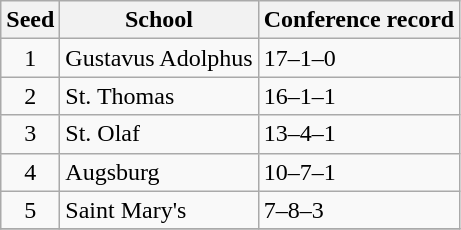<table class="wikitable">
<tr>
<th>Seed</th>
<th>School</th>
<th>Conference record</th>
</tr>
<tr>
<td align=center>1</td>
<td>Gustavus Adolphus</td>
<td>17–1–0</td>
</tr>
<tr>
<td align=center>2</td>
<td>St. Thomas</td>
<td>16–1–1</td>
</tr>
<tr>
<td align=center>3</td>
<td>St. Olaf</td>
<td>13–4–1</td>
</tr>
<tr>
<td align=center>4</td>
<td>Augsburg</td>
<td>10–7–1</td>
</tr>
<tr>
<td align=center>5</td>
<td>Saint Mary's</td>
<td>7–8–3</td>
</tr>
<tr>
</tr>
</table>
